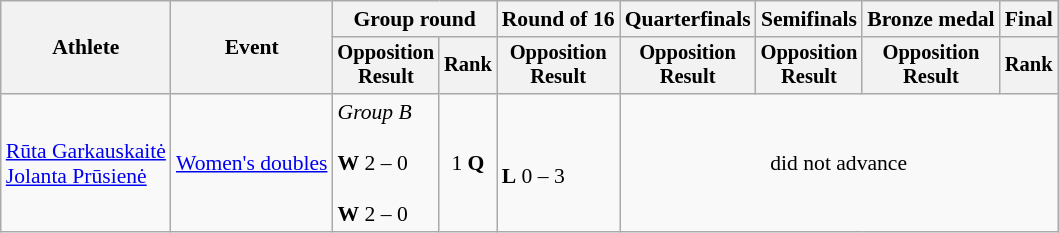<table class="wikitable" style="font-size:90%;">
<tr>
<th rowspan="2">Athlete</th>
<th rowspan="2">Event</th>
<th colspan="2">Group round</th>
<th>Round of 16</th>
<th>Quarterfinals</th>
<th>Semifinals</th>
<th>Bronze medal</th>
<th colspan=2>Final</th>
</tr>
<tr style="font-size:95%">
<th>Opposition<br>Result</th>
<th>Rank</th>
<th>Opposition<br>Result</th>
<th>Opposition<br>Result</th>
<th>Opposition<br>Result</th>
<th>Opposition<br>Result</th>
<th>Rank</th>
</tr>
<tr align=center>
<td align=left><a href='#'>Rūta Garkauskaitė</a><br><a href='#'>Jolanta Prūsienė</a></td>
<td align=left><a href='#'>Women's doubles</a></td>
<td align=left><em>Group B</em><br><br><strong>W</strong> 2 – 0<br><br><strong>W</strong> 2 – 0</td>
<td>1 <strong>Q</strong></td>
<td align=left><br><strong>L</strong> 0 – 3</td>
<td colspan=6>did not advance</td>
</tr>
</table>
